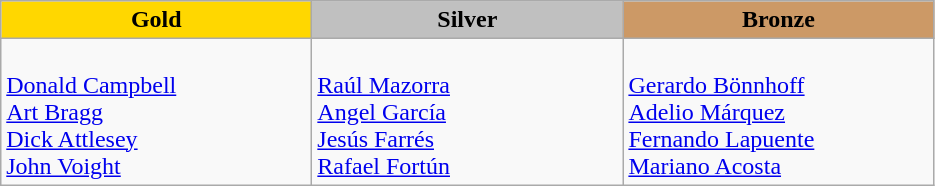<table class="wikitable" style="text-align:left">
<tr align="center">
<td width=200 bgcolor=gold><strong>Gold</strong></td>
<td width=200 bgcolor=silver><strong>Silver</strong></td>
<td width=200 bgcolor=CC9966><strong>Bronze</strong></td>
</tr>
<tr>
<td><em></em><br><a href='#'>Donald Campbell</a><br><a href='#'>Art Bragg</a><br><a href='#'>Dick Attlesey</a><br><a href='#'>John Voight</a></td>
<td><em></em><br><a href='#'>Raúl Mazorra</a><br><a href='#'>Angel García</a><br><a href='#'>Jesús Farrés</a><br><a href='#'>Rafael Fortún</a></td>
<td><em></em><br><a href='#'>Gerardo Bönnhoff</a><br><a href='#'>Adelio Márquez</a><br><a href='#'>Fernando Lapuente</a><br><a href='#'>Mariano Acosta</a></td>
</tr>
</table>
